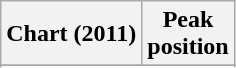<table class="wikitable plainrowheaders sortable" style="text-align:center;">
<tr>
<th>Chart (2011)</th>
<th>Peak<br>position</th>
</tr>
<tr>
</tr>
<tr>
</tr>
</table>
